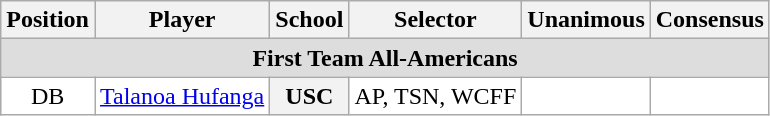<table class="wikitable" border="0">
<tr>
<th>Position</th>
<th>Player</th>
<th>School</th>
<th>Selector</th>
<th>Unanimous</th>
<th>Consensus</th>
</tr>
<tr>
<td colspan="6" style="text-align:center; background:#ddd;"><strong>First Team All-Americans</strong></td>
</tr>
<tr style="text-align:center;">
<td style="background:white">DB</td>
<td style="background:white"><a href='#'>Talanoa Hufanga</a></td>
<th style=>USC</th>
<td style="background:white">AP, TSN, WCFF</td>
<td style="background:white"></td>
<td style="background:white"></td>
</tr>
</table>
